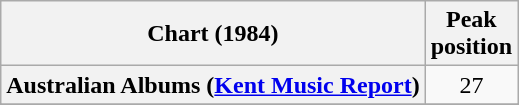<table class="wikitable plainrowheaders">
<tr>
<th scope="col">Chart (1984)</th>
<th>Peak<br>position</th>
</tr>
<tr>
<th scope="row">Australian Albums (<a href='#'>Kent Music Report</a>)</th>
<td style="text-align:center;">27</td>
</tr>
<tr>
</tr>
<tr>
</tr>
<tr>
</tr>
</table>
